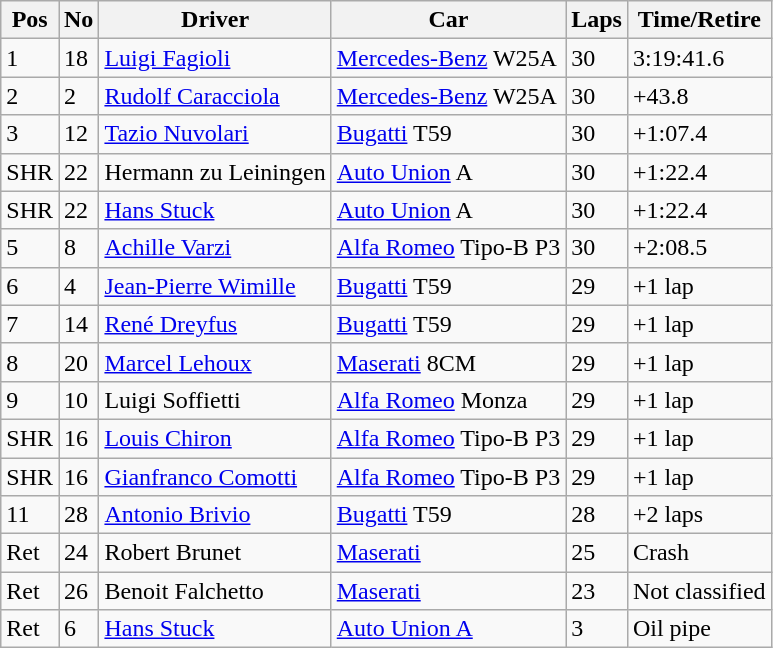<table class="wikitable">
<tr>
<th>Pos</th>
<th>No</th>
<th>Driver</th>
<th>Car</th>
<th>Laps</th>
<th>Time/Retire</th>
</tr>
<tr>
<td>1</td>
<td>18</td>
<td> <a href='#'>Luigi Fagioli</a></td>
<td><a href='#'>Mercedes-Benz</a> W25A</td>
<td>30</td>
<td>3:19:41.6</td>
</tr>
<tr>
<td>2</td>
<td>2</td>
<td> <a href='#'>Rudolf Caracciola</a></td>
<td><a href='#'>Mercedes-Benz</a> W25A</td>
<td>30</td>
<td>+43.8</td>
</tr>
<tr>
<td>3</td>
<td>12</td>
<td> <a href='#'>Tazio Nuvolari</a></td>
<td><a href='#'>Bugatti</a> T59</td>
<td>30</td>
<td>+1:07.4</td>
</tr>
<tr>
<td>SHR</td>
<td>22</td>
<td> Hermann zu Leiningen</td>
<td><a href='#'>Auto Union</a> A</td>
<td>30</td>
<td>+1:22.4</td>
</tr>
<tr>
<td>SHR</td>
<td>22</td>
<td> <a href='#'>Hans Stuck</a></td>
<td><a href='#'>Auto Union</a> A</td>
<td>30</td>
<td>+1:22.4</td>
</tr>
<tr>
<td>5</td>
<td>8</td>
<td> <a href='#'>Achille Varzi</a></td>
<td><a href='#'>Alfa Romeo</a> Tipo-B P3</td>
<td>30</td>
<td>+2:08.5</td>
</tr>
<tr>
<td>6</td>
<td>4</td>
<td> <a href='#'>Jean-Pierre Wimille</a></td>
<td><a href='#'>Bugatti</a> T59</td>
<td>29</td>
<td>+1 lap</td>
</tr>
<tr>
<td>7</td>
<td>14</td>
<td> <a href='#'>René Dreyfus</a></td>
<td><a href='#'>Bugatti</a> T59</td>
<td>29</td>
<td>+1 lap</td>
</tr>
<tr>
<td>8</td>
<td>20</td>
<td> <a href='#'>Marcel Lehoux</a></td>
<td><a href='#'>Maserati</a> 8CM</td>
<td>29</td>
<td>+1 lap</td>
</tr>
<tr>
<td>9</td>
<td>10</td>
<td> Luigi Soffietti</td>
<td><a href='#'>Alfa Romeo</a> Monza</td>
<td>29</td>
<td>+1 lap</td>
</tr>
<tr>
<td>SHR</td>
<td>16</td>
<td> <a href='#'>Louis Chiron</a></td>
<td><a href='#'>Alfa Romeo</a> Tipo-B P3</td>
<td>29</td>
<td>+1 lap</td>
</tr>
<tr>
<td>SHR</td>
<td>16</td>
<td> <a href='#'>Gianfranco Comotti</a></td>
<td><a href='#'>Alfa Romeo</a> Tipo-B P3</td>
<td>29</td>
<td>+1 lap</td>
</tr>
<tr>
<td>11</td>
<td>28</td>
<td> <a href='#'>Antonio Brivio</a></td>
<td><a href='#'>Bugatti</a> T59</td>
<td>28</td>
<td>+2 laps</td>
</tr>
<tr>
<td>Ret</td>
<td>24</td>
<td> Robert Brunet</td>
<td><a href='#'>Maserati</a></td>
<td>25</td>
<td>Crash</td>
</tr>
<tr>
<td>Ret</td>
<td>26</td>
<td> Benoit Falchetto</td>
<td><a href='#'>Maserati</a></td>
<td>23</td>
<td>Not classified</td>
</tr>
<tr>
<td>Ret</td>
<td>6</td>
<td> <a href='#'>Hans Stuck</a></td>
<td><a href='#'>Auto Union A</a></td>
<td>3</td>
<td>Oil pipe</td>
</tr>
</table>
